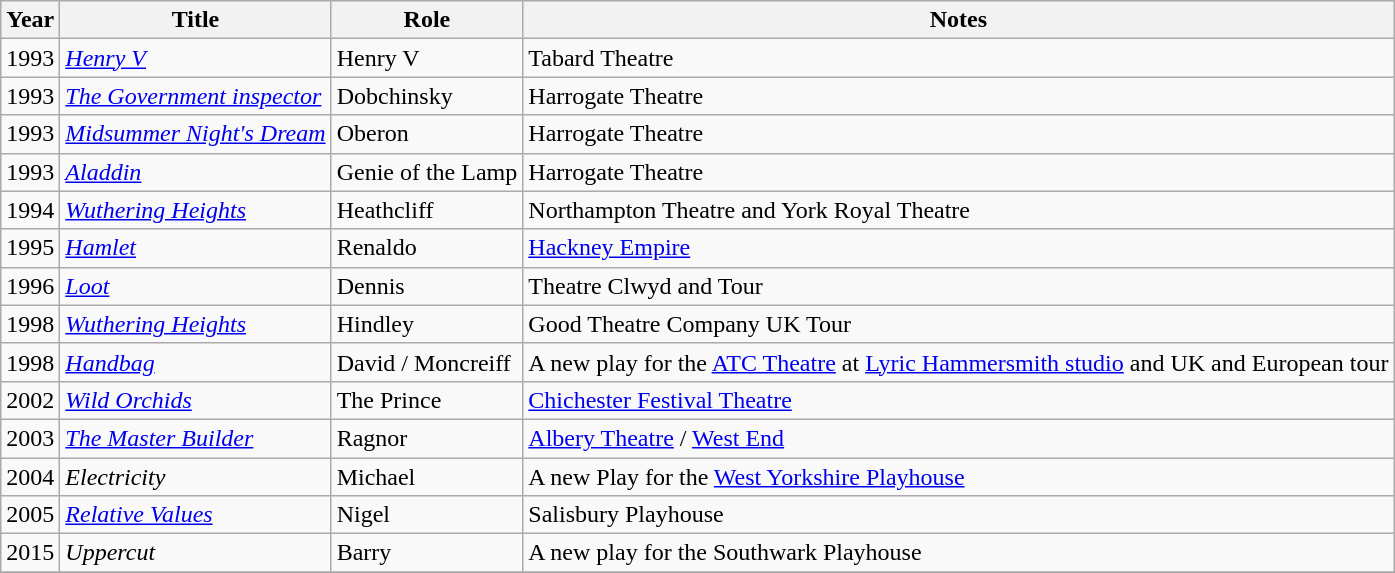<table class="wikitable">
<tr>
<th>Year</th>
<th>Title</th>
<th>Role</th>
<th>Notes</th>
</tr>
<tr>
<td rowspan="1">1993</td>
<td><em><a href='#'>Henry V</a></em></td>
<td>Henry V</td>
<td>Tabard Theatre</td>
</tr>
<tr>
<td rowspan="1">1993</td>
<td><em><a href='#'>The Government inspector</a></em></td>
<td>Dobchinsky</td>
<td>Harrogate Theatre</td>
</tr>
<tr>
<td rowspan="1">1993</td>
<td><em><a href='#'>Midsummer Night's Dream</a> </em></td>
<td>Oberon</td>
<td>Harrogate  Theatre</td>
</tr>
<tr>
<td rowspan="1">1993</td>
<td><em><a href='#'>Aladdin</a></em></td>
<td>Genie of the Lamp</td>
<td>Harrogate  Theatre</td>
</tr>
<tr>
<td rowspan="1">1994</td>
<td><em><a href='#'>Wuthering Heights</a></em></td>
<td>Heathcliff</td>
<td>Northampton Theatre and York Royal Theatre</td>
</tr>
<tr>
<td rowspan="1">1995</td>
<td><em><a href='#'>Hamlet</a></em></td>
<td>Renaldo</td>
<td><a href='#'>Hackney Empire</a></td>
</tr>
<tr>
<td rowspan="1">1996</td>
<td><em><a href='#'>Loot</a></em></td>
<td>Dennis</td>
<td>Theatre Clwyd and Tour</td>
</tr>
<tr>
<td rowspan="1">1998</td>
<td><em><a href='#'>Wuthering Heights</a></em></td>
<td>Hindley</td>
<td>Good Theatre Company UK Tour</td>
</tr>
<tr>
<td rowspan="1">1998</td>
<td><em><a href='#'>Handbag</a></em></td>
<td>David / Moncreiff</td>
<td>A new play for the <a href='#'>ATC Theatre</a> at <a href='#'>Lyric Hammersmith studio</a> and UK and European tour</td>
</tr>
<tr>
<td rowspan="1">2002</td>
<td><em><a href='#'>Wild Orchids</a></em></td>
<td>The Prince</td>
<td><a href='#'>Chichester Festival Theatre</a></td>
</tr>
<tr>
<td rowspan="1">2003</td>
<td><em><a href='#'>The Master Builder</a></em></td>
<td>Ragnor</td>
<td><a href='#'>Albery Theatre</a> / <a href='#'>West End</a></td>
</tr>
<tr>
<td rowspan="1">2004</td>
<td><em>Electricity</em></td>
<td>Michael</td>
<td>A new Play for the <a href='#'>West Yorkshire Playhouse</a></td>
</tr>
<tr>
<td rowspan="1">2005</td>
<td><em><a href='#'>Relative Values</a></em></td>
<td>Nigel</td>
<td>Salisbury Playhouse</td>
</tr>
<tr>
<td rowspan="1">2015</td>
<td><em>Uppercut</em></td>
<td>Barry</td>
<td>A new play for the Southwark Playhouse</td>
</tr>
<tr>
</tr>
<tr>
</tr>
</table>
